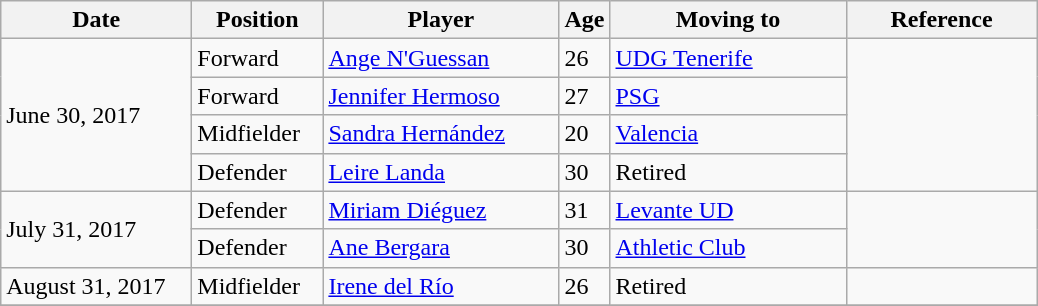<table class="wikitable">
<tr>
<th width=120px>Date</th>
<th width=80px>Position</th>
<th width=150px>Player</th>
<th width=25px>Age</th>
<th width=150px>Moving to</th>
<th width=120px>Reference</th>
</tr>
<tr>
<td rowspan=4>June 30, 2017</td>
<td>Forward</td>
<td> <a href='#'>Ange N'Guessan</a></td>
<td align=left>26</td>
<td> <a href='#'>UDG Tenerife</a></td>
<td rowspan=4></td>
</tr>
<tr>
<td>Forward</td>
<td> <a href='#'>Jennifer Hermoso</a></td>
<td align=left>27</td>
<td> <a href='#'>PSG</a></td>
</tr>
<tr>
<td>Midfielder</td>
<td> <a href='#'>Sandra Hernández</a></td>
<td align=left>20</td>
<td> <a href='#'>Valencia</a></td>
</tr>
<tr>
<td>Defender</td>
<td> <a href='#'>Leire Landa</a></td>
<td align=left>30</td>
<td>Retired</td>
</tr>
<tr>
<td rowspan=2>July 31, 2017</td>
<td>Defender</td>
<td> <a href='#'>Miriam Diéguez</a></td>
<td align=left>31</td>
<td> <a href='#'>Levante UD</a></td>
<td rowspan=2></td>
</tr>
<tr>
<td>Defender</td>
<td> <a href='#'>Ane Bergara</a></td>
<td align=left>30</td>
<td> <a href='#'>Athletic Club</a></td>
</tr>
<tr>
<td>August 31, 2017</td>
<td>Midfielder</td>
<td> <a href='#'>Irene del Río</a></td>
<td align=left>26</td>
<td>Retired</td>
<td></td>
</tr>
<tr>
</tr>
</table>
